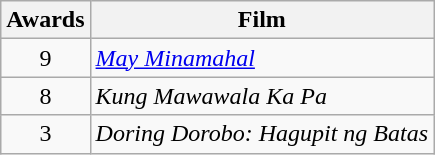<table class="wikitable" style="text-align:center">
<tr>
<th scope="col">Awards</th>
<th scope="col">Film</th>
</tr>
<tr>
<td>9</td>
<td align=left><em><a href='#'>May Minamahal</a></em></td>
</tr>
<tr>
<td>8</td>
<td align=left><em>Kung Mawawala Ka Pa</em></td>
</tr>
<tr>
<td>3</td>
<td align=left><em>Doring Dorobo: Hagupit ng Batas</em></td>
</tr>
</table>
